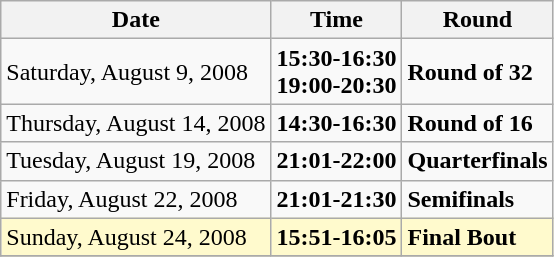<table class="wikitable">
<tr>
<th>Date</th>
<th>Time</th>
<th>Round</th>
</tr>
<tr>
<td>Saturday, August 9, 2008</td>
<td><strong>15:30-16:30 <br>19:00-20:30</strong></td>
<td><strong>Round of 32</strong></td>
</tr>
<tr>
<td>Thursday, August 14, 2008</td>
<td><strong>14:30-16:30</strong></td>
<td><strong>Round of 16</strong></td>
</tr>
<tr>
<td>Tuesday, August 19, 2008</td>
<td><strong>21:01-22:00</strong></td>
<td><strong>Quarterfinals</strong></td>
</tr>
<tr>
<td>Friday, August 22, 2008</td>
<td><strong>21:01-21:30</strong></td>
<td><strong>Semifinals</strong></td>
</tr>
<tr>
<td style=background:lemonchiffon>Sunday, August 24, 2008</td>
<td style=background:lemonchiffon><strong>15:51-16:05</strong></td>
<td style=background:lemonchiffon><strong>Final Bout</strong></td>
</tr>
<tr>
</tr>
</table>
